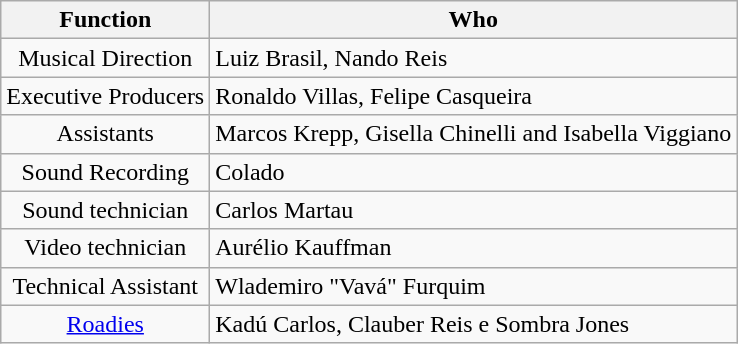<table class="wikitable">
<tr>
<th>Function</th>
<th>Who</th>
</tr>
<tr>
<td align=center>Musical Direction</td>
<td>Luiz Brasil, Nando Reis</td>
</tr>
<tr>
<td align=center>Executive Producers</td>
<td>Ronaldo Villas, Felipe Casqueira</td>
</tr>
<tr>
<td align=center>Assistants</td>
<td>Marcos Krepp, Gisella Chinelli and Isabella Viggiano</td>
</tr>
<tr>
<td align=center>Sound Recording</td>
<td>Colado</td>
</tr>
<tr>
<td align=center>Sound technician</td>
<td>Carlos Martau</td>
</tr>
<tr>
<td align=center>Video technician</td>
<td>Aurélio Kauffman</td>
</tr>
<tr>
<td align=center>Technical Assistant</td>
<td>Wlademiro "Vavá" Furquim</td>
</tr>
<tr>
<td align=center><a href='#'>Roadies</a></td>
<td>Kadú Carlos, Clauber Reis e Sombra Jones</td>
</tr>
</table>
